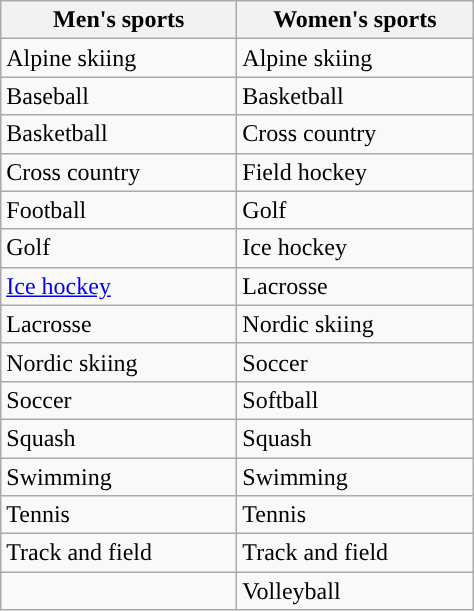<table class="wikitable"; style= "text-align: ">
<tr>
<th width=150px>Men's sports</th>
<th width=150px>Women's sports</th>
</tr>
<tr>
<td>Alpine skiing</td>
<td>Alpine skiing</td>
</tr>
<tr>
<td>Baseball</td>
<td>Basketball</td>
</tr>
<tr>
<td>Basketball</td>
<td>Cross country</td>
</tr>
<tr>
<td>Cross country</td>
<td>Field hockey</td>
</tr>
<tr>
<td>Football</td>
<td>Golf</td>
</tr>
<tr>
<td>Golf</td>
<td>Ice hockey</td>
</tr>
<tr>
<td><a href='#'>Ice hockey</a></td>
<td>Lacrosse</td>
</tr>
<tr>
<td>Lacrosse</td>
<td>Nordic skiing</td>
</tr>
<tr>
<td>Nordic skiing</td>
<td>Soccer</td>
</tr>
<tr>
<td>Soccer</td>
<td>Softball</td>
</tr>
<tr>
<td>Squash</td>
<td>Squash</td>
</tr>
<tr>
<td>Swimming</td>
<td>Swimming</td>
</tr>
<tr>
<td>Tennis</td>
<td>Tennis</td>
</tr>
<tr>
<td>Track and field</td>
<td>Track and field</td>
</tr>
<tr>
<td></td>
<td>Volleyball</td>
</tr>
</table>
